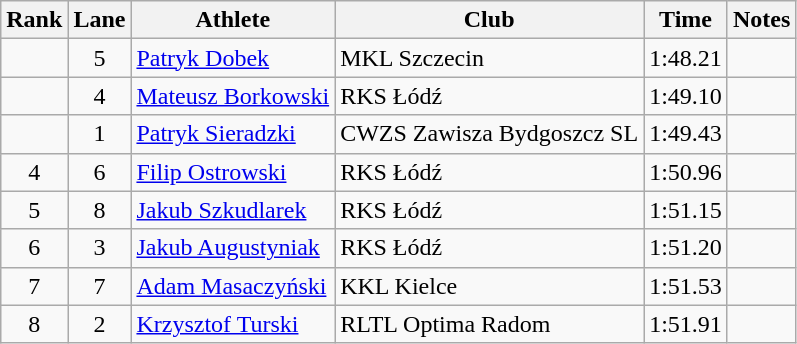<table class="wikitable sortable" style="text-align:center">
<tr>
<th>Rank</th>
<th>Lane</th>
<th>Athlete</th>
<th>Club</th>
<th>Time</th>
<th>Notes</th>
</tr>
<tr>
<td></td>
<td>5</td>
<td align=left><a href='#'>Patryk Dobek</a></td>
<td align=left>MKL Szczecin</td>
<td>1:48.21</td>
<td></td>
</tr>
<tr>
<td></td>
<td>4</td>
<td align=left><a href='#'>Mateusz Borkowski</a></td>
<td align=left>RKS Łódź</td>
<td>1:49.10</td>
<td></td>
</tr>
<tr>
<td></td>
<td>1</td>
<td align=left><a href='#'>Patryk Sieradzki</a></td>
<td align=left>CWZS Zawisza Bydgoszcz SL</td>
<td>1:49.43</td>
<td></td>
</tr>
<tr>
<td>4</td>
<td>6</td>
<td align=left><a href='#'>Filip Ostrowski</a></td>
<td align=left>RKS Łódź</td>
<td>1:50.96</td>
<td></td>
</tr>
<tr>
<td>5</td>
<td>8</td>
<td align=left><a href='#'>Jakub Szkudlarek</a></td>
<td align=left>RKS Łódź</td>
<td>1:51.15</td>
<td></td>
</tr>
<tr>
<td>6</td>
<td>3</td>
<td align=left><a href='#'>Jakub Augustyniak</a></td>
<td align=left>RKS Łódź</td>
<td>1:51.20</td>
<td></td>
</tr>
<tr>
<td>7</td>
<td>7</td>
<td align=left><a href='#'>Adam Masaczyński</a></td>
<td align=left>KKL Kielce</td>
<td>1:51.53</td>
<td></td>
</tr>
<tr>
<td>8</td>
<td>2</td>
<td align=left><a href='#'>Krzysztof Turski</a></td>
<td align=left>RLTL Optima Radom</td>
<td>1:51.91</td>
<td></td>
</tr>
</table>
